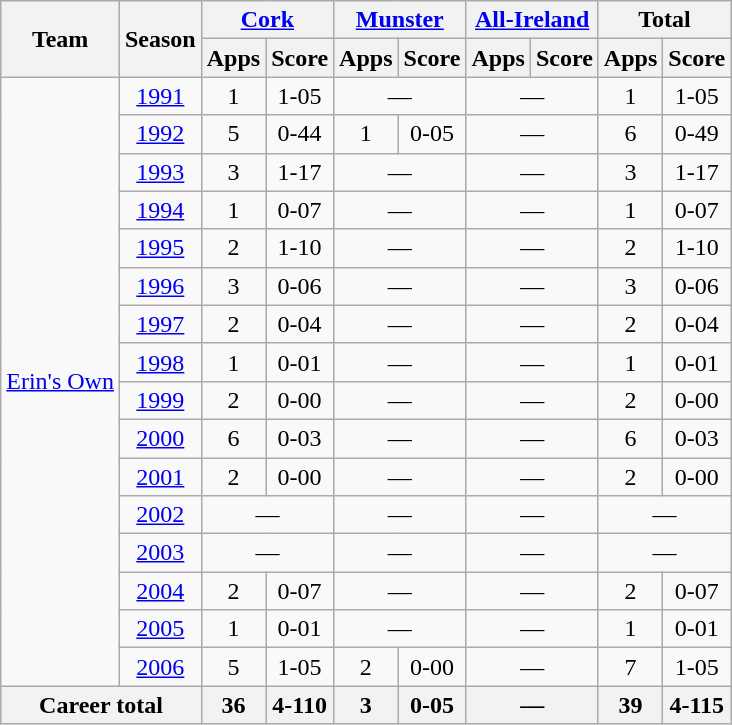<table class="wikitable" style="text-align:center">
<tr>
<th rowspan="2">Team</th>
<th rowspan="2">Season</th>
<th colspan="2"><a href='#'>Cork</a></th>
<th colspan="2"><a href='#'>Munster</a></th>
<th colspan="2"><a href='#'>All-Ireland</a></th>
<th colspan="2">Total</th>
</tr>
<tr>
<th>Apps</th>
<th>Score</th>
<th>Apps</th>
<th>Score</th>
<th>Apps</th>
<th>Score</th>
<th>Apps</th>
<th>Score</th>
</tr>
<tr>
<td rowspan="16"><a href='#'>Erin's Own</a></td>
<td><a href='#'>1991</a></td>
<td>1</td>
<td>1-05</td>
<td colspan=2>—</td>
<td colspan=2>—</td>
<td>1</td>
<td>1-05</td>
</tr>
<tr>
<td><a href='#'>1992</a></td>
<td>5</td>
<td>0-44</td>
<td>1</td>
<td>0-05</td>
<td colspan=2>—</td>
<td>6</td>
<td>0-49</td>
</tr>
<tr>
<td><a href='#'>1993</a></td>
<td>3</td>
<td>1-17</td>
<td colspan=2>—</td>
<td colspan=2>—</td>
<td>3</td>
<td>1-17</td>
</tr>
<tr>
<td><a href='#'>1994</a></td>
<td>1</td>
<td>0-07</td>
<td colspan=2>—</td>
<td colspan=2>—</td>
<td>1</td>
<td>0-07</td>
</tr>
<tr>
<td><a href='#'>1995</a></td>
<td>2</td>
<td>1-10</td>
<td colspan=2>—</td>
<td colspan=2>—</td>
<td>2</td>
<td>1-10</td>
</tr>
<tr>
<td><a href='#'>1996</a></td>
<td>3</td>
<td>0-06</td>
<td colspan=2>—</td>
<td colspan=2>—</td>
<td>3</td>
<td>0-06</td>
</tr>
<tr>
<td><a href='#'>1997</a></td>
<td>2</td>
<td>0-04</td>
<td colspan=2>—</td>
<td colspan=2>—</td>
<td>2</td>
<td>0-04</td>
</tr>
<tr>
<td><a href='#'>1998</a></td>
<td>1</td>
<td>0-01</td>
<td colspan=2>—</td>
<td colspan=2>—</td>
<td>1</td>
<td>0-01</td>
</tr>
<tr>
<td><a href='#'>1999</a></td>
<td>2</td>
<td>0-00</td>
<td colspan=2>—</td>
<td colspan=2>—</td>
<td>2</td>
<td>0-00</td>
</tr>
<tr>
<td><a href='#'>2000</a></td>
<td>6</td>
<td>0-03</td>
<td colspan=2>—</td>
<td colspan=2>—</td>
<td>6</td>
<td>0-03</td>
</tr>
<tr>
<td><a href='#'>2001</a></td>
<td>2</td>
<td>0-00</td>
<td colspan=2>—</td>
<td colspan=2>—</td>
<td>2</td>
<td>0-00</td>
</tr>
<tr>
<td><a href='#'>2002</a></td>
<td colspan=2>—</td>
<td colspan=2>—</td>
<td colspan=2>—</td>
<td colspan=2>—</td>
</tr>
<tr>
<td><a href='#'>2003</a></td>
<td colspan=2>—</td>
<td colspan=2>—</td>
<td colspan=2>—</td>
<td colspan=2>—</td>
</tr>
<tr>
<td><a href='#'>2004</a></td>
<td>2</td>
<td>0-07</td>
<td colspan=2>—</td>
<td colspan=2>—</td>
<td>2</td>
<td>0-07</td>
</tr>
<tr>
<td><a href='#'>2005</a></td>
<td>1</td>
<td>0-01</td>
<td colspan=2>—</td>
<td colspan=2>—</td>
<td>1</td>
<td>0-01</td>
</tr>
<tr>
<td><a href='#'>2006</a></td>
<td>5</td>
<td>1-05</td>
<td>2</td>
<td>0-00</td>
<td colspan=2>—</td>
<td>7</td>
<td>1-05</td>
</tr>
<tr>
<th colspan="2">Career total</th>
<th>36</th>
<th>4-110</th>
<th>3</th>
<th>0-05</th>
<th colspan=2>—</th>
<th>39</th>
<th>4-115</th>
</tr>
</table>
